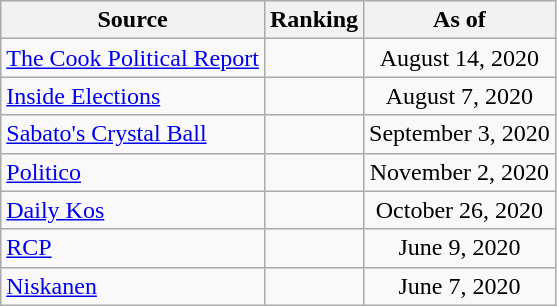<table class="wikitable" style="text-align:center">
<tr>
<th>Source</th>
<th>Ranking</th>
<th>As of</th>
</tr>
<tr>
<td align=left><a href='#'>The Cook Political Report</a></td>
<td></td>
<td>August 14, 2020</td>
</tr>
<tr>
<td align=left><a href='#'>Inside Elections</a></td>
<td></td>
<td>August 7, 2020</td>
</tr>
<tr>
<td align=left><a href='#'>Sabato's Crystal Ball</a></td>
<td></td>
<td>September 3, 2020</td>
</tr>
<tr>
<td align="left"><a href='#'>Politico</a></td>
<td></td>
<td>November 2, 2020</td>
</tr>
<tr>
<td align="left"><a href='#'>Daily Kos</a></td>
<td></td>
<td>October 26, 2020</td>
</tr>
<tr>
<td align="left"><a href='#'>RCP</a></td>
<td></td>
<td>June 9, 2020</td>
</tr>
<tr>
<td align="left"><a href='#'>Niskanen</a></td>
<td></td>
<td>June 7, 2020</td>
</tr>
</table>
